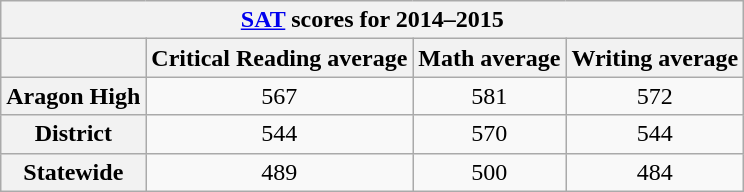<table class="wikitable" style="text-align:center">
<tr>
<th colspan="4"><a href='#'>SAT</a> scores for 2014–2015 </th>
</tr>
<tr>
<th></th>
<th>Critical Reading average</th>
<th>Math average</th>
<th>Writing average</th>
</tr>
<tr>
<th>Aragon High</th>
<td>567</td>
<td>581</td>
<td>572</td>
</tr>
<tr>
<th>District</th>
<td>544</td>
<td>570</td>
<td>544</td>
</tr>
<tr>
<th>Statewide</th>
<td>489</td>
<td>500</td>
<td>484</td>
</tr>
</table>
